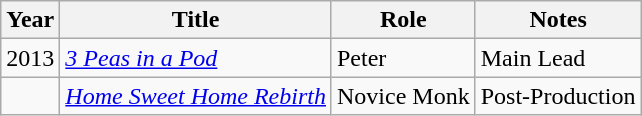<table class="wikitable">
<tr>
<th>Year</th>
<th>Title</th>
<th>Role</th>
<th>Notes</th>
</tr>
<tr>
<td>2013</td>
<td><em><a href='#'>3 Peas in a Pod</a></em></td>
<td>Peter</td>
<td>Main Lead</td>
</tr>
<tr>
<td></td>
<td><em><a href='#'>Home Sweet Home Rebirth</a></em></td>
<td>Novice Monk</td>
<td>Post-Production</td>
</tr>
</table>
